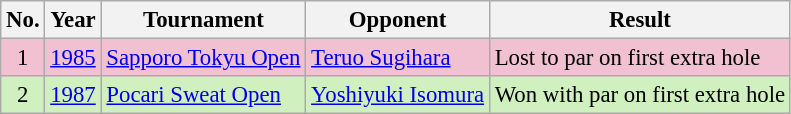<table class="wikitable" style="font-size:95%;">
<tr>
<th>No.</th>
<th>Year</th>
<th>Tournament</th>
<th>Opponent</th>
<th>Result</th>
</tr>
<tr style="background:#F2C1D1;">
<td align=center>1</td>
<td><a href='#'>1985</a></td>
<td><a href='#'>Sapporo Tokyu Open</a></td>
<td> <a href='#'>Teruo Sugihara</a></td>
<td>Lost to par on first extra hole</td>
</tr>
<tr style="background:#D0F0C0;">
<td align=center>2</td>
<td><a href='#'>1987</a></td>
<td><a href='#'>Pocari Sweat Open</a></td>
<td> <a href='#'>Yoshiyuki Isomura</a></td>
<td>Won with par on first extra hole</td>
</tr>
</table>
